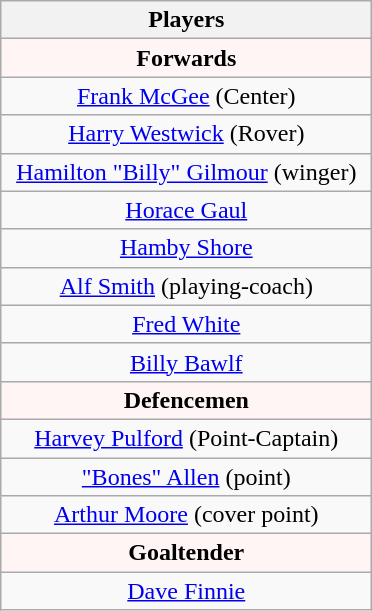<table class="wikitable" style="text-align:center;">
<tr>
<th style="width: 240px;">Players</th>
</tr>
<tr style="font-weight:bold; background-color:#FFF5F5;">
<td colspan="1" align="center"><strong>Forwards</strong></td>
</tr>
<tr>
<td><a href='#'>Frank McGee</a> (Center)</td>
</tr>
<tr>
<td><a href='#'>Harry Westwick</a> (Rover)</td>
</tr>
<tr>
<td><a href='#'>Hamilton "Billy" Gilmour</a> (winger)</td>
</tr>
<tr>
<td><a href='#'>Horace Gaul</a></td>
</tr>
<tr>
<td><a href='#'>Hamby Shore</a></td>
</tr>
<tr>
<td><a href='#'>Alf Smith</a> (playing-coach)</td>
</tr>
<tr>
<td><a href='#'>Fred White</a></td>
</tr>
<tr>
<td><a href='#'>Billy Bawlf</a></td>
</tr>
<tr style="font-weight:bold; background-color:#FFF5F5;">
<td colspan="1" align="center"><strong>Defencemen</strong></td>
</tr>
<tr>
<td><a href='#'>Harvey Pulford</a> (Point-Captain)</td>
</tr>
<tr>
<td><a href='#'>"Bones" Allen</a> (point)</td>
</tr>
<tr>
<td><a href='#'>Arthur Moore</a> (cover point)</td>
</tr>
<tr style="font-weight:bold; background-color:#FFF5F5;">
<td colspan="1" align="center"><strong>Goaltender</strong></td>
</tr>
<tr>
<td><a href='#'>Dave Finnie</a></td>
</tr>
</table>
